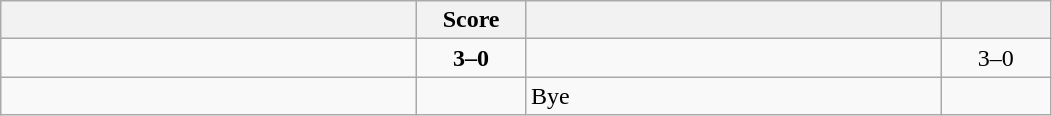<table class="wikitable" style="text-align: center; ">
<tr>
<th align="right" width="270"></th>
<th width="65">Score</th>
<th align="left" width="270"></th>
<th width="65"></th>
</tr>
<tr>
<td align="left"><strong></strong></td>
<td><strong>3–0</strong></td>
<td align="left"></td>
<td>3–0 <strong></strong></td>
</tr>
<tr>
<td align="left"><strong></strong></td>
<td></td>
<td align="left">Bye</td>
<td></td>
</tr>
</table>
